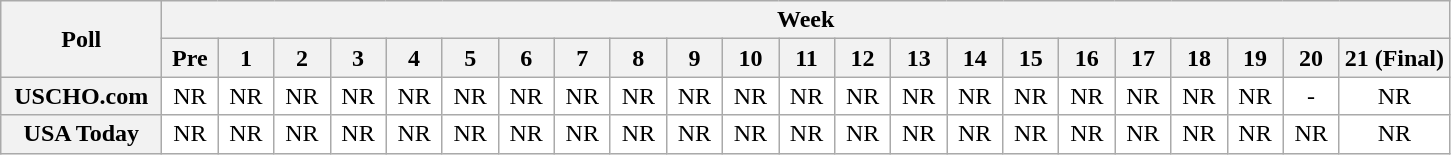<table class="wikitable" style="white-space:nowrap;">
<tr>
<th scope="col" width="100" rowspan="2">Poll</th>
<th colspan="25">Week</th>
</tr>
<tr>
<th scope="col" width="30">Pre</th>
<th scope="col" width="30">1</th>
<th scope="col" width="30">2</th>
<th scope="col" width="30">3</th>
<th scope="col" width="30">4</th>
<th scope="col" width="30">5</th>
<th scope="col" width="30">6</th>
<th scope="col" width="30">7</th>
<th scope="col" width="30">8</th>
<th scope="col" width="30">9</th>
<th scope="col" width="30">10</th>
<th scope="col" width="30">11</th>
<th scope="col" width="30">12</th>
<th scope="col" width="30">13</th>
<th scope="col" width="30">14</th>
<th scope="col" width="30">15</th>
<th scope="col" width="30">16</th>
<th scope="col" width="30">17</th>
<th scope="col" width="30">18</th>
<th scope="col" width="30">19</th>
<th scope="col" width="30">20</th>
<th scope="col" width="30">21 (Final)</th>
</tr>
<tr style="text-align:center;">
<th>USCHO.com</th>
<td bgcolor=FFFFFF>NR</td>
<td bgcolor=FFFFFF>NR</td>
<td bgcolor=FFFFFF>NR</td>
<td bgcolor=FFFFFF>NR</td>
<td bgcolor=FFFFFF>NR</td>
<td bgcolor=FFFFFF>NR</td>
<td bgcolor=FFFFFF>NR</td>
<td bgcolor=FFFFFF>NR</td>
<td bgcolor=FFFFFF>NR</td>
<td bgcolor=FFFFFF>NR</td>
<td bgcolor=FFFFFF>NR</td>
<td bgcolor=FFFFFF>NR</td>
<td bgcolor=FFFFFF>NR</td>
<td bgcolor=FFFFFF>NR</td>
<td bgcolor=FFFFFF>NR</td>
<td bgcolor=FFFFFF>NR</td>
<td bgcolor=FFFFFF>NR</td>
<td bgcolor=FFFFFF>NR</td>
<td bgcolor=FFFFFF>NR</td>
<td bgcolor=FFFFFF>NR</td>
<td bgcolor=FFFFFF>-</td>
<td bgcolor=FFFFFF>NR</td>
</tr>
<tr style="text-align:center;">
<th>USA Today</th>
<td bgcolor=FFFFFF>NR</td>
<td bgcolor=FFFFFF>NR</td>
<td bgcolor=FFFFFF>NR</td>
<td bgcolor=FFFFFF>NR</td>
<td bgcolor=FFFFFF>NR</td>
<td bgcolor=FFFFFF>NR</td>
<td bgcolor=FFFFFF>NR</td>
<td bgcolor=FFFFFF>NR</td>
<td bgcolor=FFFFFF>NR</td>
<td bgcolor=FFFFFF>NR</td>
<td bgcolor=FFFFFF>NR</td>
<td bgcolor=FFFFFF>NR</td>
<td bgcolor=FFFFFF>NR</td>
<td bgcolor=FFFFFF>NR</td>
<td bgcolor=FFFFFF>NR</td>
<td bgcolor=FFFFFF>NR</td>
<td bgcolor=FFFFFF>NR</td>
<td bgcolor=FFFFFF>NR</td>
<td bgcolor=FFFFFF>NR</td>
<td bgcolor=FFFFFF>NR</td>
<td bgcolor=FFFFFF>NR</td>
<td bgcolor=FFFFFF>NR</td>
</tr>
</table>
